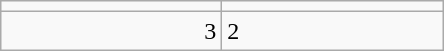<table class="wikitable">
<tr>
<td align="center" width="140"></td>
<td align="center" width="140"></td>
</tr>
<tr>
<td align="right">3</td>
<td>2</td>
</tr>
</table>
